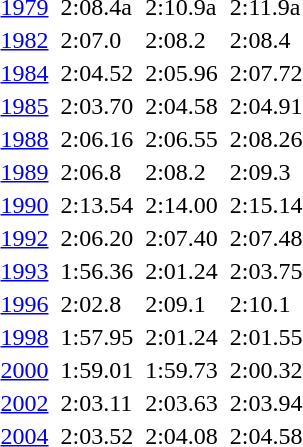<table>
<tr valign="top">
<td><a href='#'>1979</a><br></td>
<td></td>
<td>2:08.4a</td>
<td></td>
<td>2:10.9a</td>
<td></td>
<td>2:11.9a</td>
</tr>
<tr valign="top">
<td><a href='#'>1982</a><br></td>
<td></td>
<td>2:07.0</td>
<td></td>
<td>2:08.2</td>
<td></td>
<td>2:08.4</td>
</tr>
<tr valign="top">
<td><a href='#'>1984</a><br></td>
<td></td>
<td>2:04.52</td>
<td></td>
<td>2:05.96</td>
<td></td>
<td>2:07.72</td>
</tr>
<tr valign="top">
<td><a href='#'>1985</a><br></td>
<td></td>
<td>2:03.70</td>
<td></td>
<td>2:04.58</td>
<td></td>
<td>2:04.91</td>
</tr>
<tr valign="top">
<td><a href='#'>1988</a><br></td>
<td></td>
<td>2:06.16</td>
<td></td>
<td>2:06.55</td>
<td></td>
<td>2:08.26</td>
</tr>
<tr valign="top">
<td><a href='#'>1989</a><br></td>
<td></td>
<td>2:06.8</td>
<td></td>
<td>2:08.2</td>
<td></td>
<td>2:09.3</td>
</tr>
<tr valign="top">
<td><a href='#'>1990</a><br></td>
<td></td>
<td>2:13.54</td>
<td></td>
<td>2:14.00</td>
<td></td>
<td>2:15.14</td>
</tr>
<tr valign="top">
<td><a href='#'>1992</a><br></td>
<td></td>
<td>2:06.20</td>
<td></td>
<td>2:07.40</td>
<td></td>
<td>2:07.48</td>
</tr>
<tr valign="top">
<td><a href='#'>1993</a><br></td>
<td></td>
<td>1:56.36</td>
<td></td>
<td>2:01.24</td>
<td></td>
<td>2:03.75</td>
</tr>
<tr valign="top">
<td><a href='#'>1996</a><br></td>
<td></td>
<td>2:02.8</td>
<td></td>
<td>2:09.1</td>
<td></td>
<td>2:10.1</td>
</tr>
<tr valign="top">
<td><a href='#'>1998</a><br></td>
<td></td>
<td>1:57.95</td>
<td></td>
<td>2:01.24</td>
<td></td>
<td>2:01.55</td>
</tr>
<tr valign="top">
<td><a href='#'>2000</a><br></td>
<td></td>
<td>1:59.01</td>
<td></td>
<td>1:59.73</td>
<td></td>
<td>2:00.32</td>
</tr>
<tr valign="top">
<td><a href='#'>2002</a><br></td>
<td></td>
<td>2:03.11</td>
<td></td>
<td>2:03.63</td>
<td></td>
<td>2:03.94</td>
</tr>
<tr valign="top">
<td><a href='#'>2004</a><br></td>
<td></td>
<td>2:03.52</td>
<td></td>
<td>2:04.08</td>
<td></td>
<td>2:04.58</td>
</tr>
</table>
